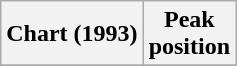<table class="wikitable sortable plainrowheaders">
<tr>
<th>Chart (1993)</th>
<th>Peak<br>position</th>
</tr>
<tr>
</tr>
</table>
